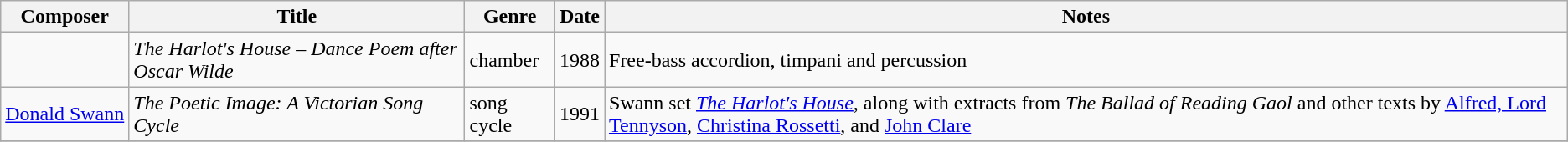<table class="wikitable sortable" style="text-align: left">
<tr>
<th>Composer</th>
<th>Title</th>
<th>Genre</th>
<th>Date</th>
<th>Notes</th>
</tr>
<tr>
<td></td>
<td><em>The Harlot's House – Dance Poem after Oscar Wilde</em></td>
<td>chamber</td>
<td>1988</td>
<td>Free-bass accordion, timpani and percussion</td>
</tr>
<tr>
<td><a href='#'>Donald Swann</a></td>
<td><em>The Poetic Image: A Victorian Song Cycle</em></td>
<td>song cycle</td>
<td>1991</td>
<td>Swann set <em><a href='#'>The Harlot's House</a></em>, along with extracts from <em>The Ballad of Reading Gaol</em> and other texts by <a href='#'>Alfred, Lord Tennyson</a>, <a href='#'>Christina Rossetti</a>, and <a href='#'>John Clare</a></td>
</tr>
<tr>
</tr>
</table>
